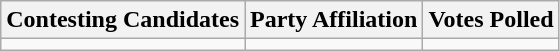<table class="wikitable sortable">
<tr>
<th>Contesting Candidates</th>
<th>Party Affiliation</th>
<th>Votes Polled</th>
</tr>
<tr>
<td></td>
<td></td>
<td></td>
</tr>
</table>
